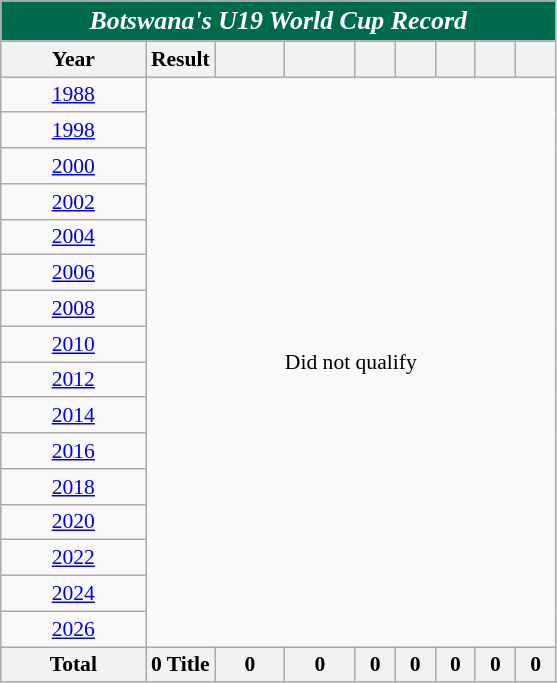<table class="wikitable" style="font-size:90%; text-align:center">
<tr>
<th style="color:white; background:#006A4E;" colspan=9><strong><em><big>Botswana's U19 World Cup Record</big></em></strong></th>
</tr>
<tr>
<th width="90">Year</th>
<th>Result</th>
<th width="40"></th>
<th width="40"></th>
<th width="20"></th>
<th width="20"></th>
<th width="20"></th>
<th width="20"></th>
<th width="20"></th>
</tr>
<tr>
<td> <a href='#'>1988</a></td>
<td rowspan=16 colspan=8>Did not qualify</td>
</tr>
<tr>
<td> <a href='#'>1998</a></td>
</tr>
<tr>
<td> <a href='#'>2000</a></td>
</tr>
<tr>
<td> <a href='#'>2002</a></td>
</tr>
<tr>
<td> <a href='#'>2004</a></td>
</tr>
<tr>
<td> <a href='#'>2006</a></td>
</tr>
<tr>
<td> <a href='#'>2008</a></td>
</tr>
<tr>
<td> <a href='#'>2010</a></td>
</tr>
<tr>
<td> <a href='#'>2012</a></td>
</tr>
<tr>
<td> <a href='#'>2014</a></td>
</tr>
<tr>
<td> <a href='#'>2016</a></td>
</tr>
<tr>
<td> <a href='#'>2018</a></td>
</tr>
<tr>
<td> <a href='#'>2020</a></td>
</tr>
<tr>
<td> <a href='#'>2022</a></td>
</tr>
<tr>
<td> <a href='#'>2024</a></td>
</tr>
<tr>
<td>  <a href='#'>2026</a></td>
</tr>
<tr>
<th>Total</th>
<th>0 Title</th>
<th>0</th>
<th>0</th>
<th>0</th>
<th>0</th>
<th>0</th>
<th>0</th>
<th>0</th>
</tr>
</table>
